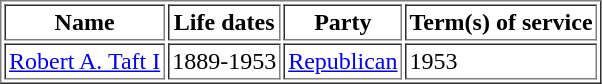<table table border="1" cellpadding="2">
<tr>
<th>Name</th>
<th>Life dates</th>
<th>Party</th>
<th>Term(s) of service</th>
</tr>
<tr>
<td><a href='#'>Robert A. Taft I</a></td>
<td>1889-1953</td>
<td><a href='#'>Republican</a></td>
<td>1953</td>
</tr>
</table>
